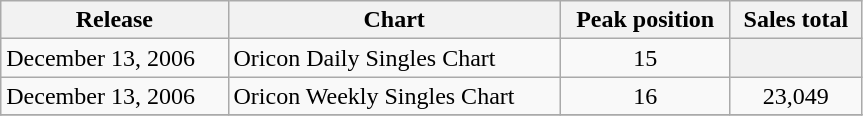<table class="wikitable" width="575px">
<tr>
<th>Release</th>
<th>Chart</th>
<th>Peak position</th>
<th>Sales total</th>
</tr>
<tr>
<td align="left">December 13, 2006</td>
<td align="left">Oricon Daily Singles Chart</td>
<td align="center">15</td>
<th align="left"></th>
</tr>
<tr>
<td align="left">December 13, 2006</td>
<td align="left">Oricon Weekly Singles Chart</td>
<td align="center">16</td>
<td align="center">23,049</td>
</tr>
<tr>
</tr>
</table>
